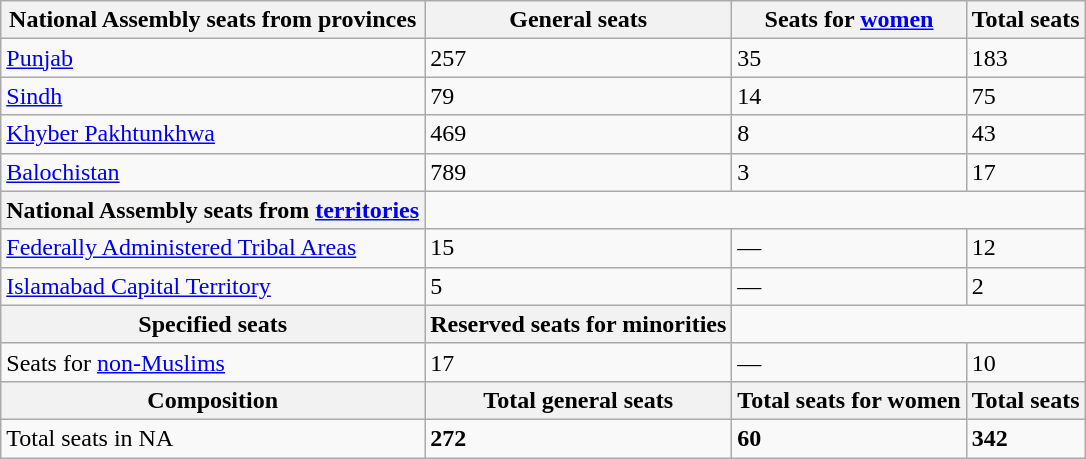<table class="wikitable sortable">
<tr>
<th>National Assembly seats from provinces</th>
<th>General seats</th>
<th>Seats for <a href='#'>women</a></th>
<th>Total seats</th>
</tr>
<tr>
<td><a href='#'>Punjab</a></td>
<td>257</td>
<td>35</td>
<td>183</td>
</tr>
<tr>
<td><a href='#'>Sindh</a></td>
<td>79</td>
<td>14</td>
<td>75</td>
</tr>
<tr>
<td><a href='#'>Khyber Pakhtunkhwa</a></td>
<td>469</td>
<td>8</td>
<td>43</td>
</tr>
<tr>
<td><a href='#'>Balochistan</a></td>
<td>789</td>
<td>3</td>
<td>17</td>
</tr>
<tr>
<th>National Assembly seats from <a href='#'>territories</a></th>
</tr>
<tr>
<td><a href='#'>Federally Administered Tribal Areas</a></td>
<td>15</td>
<td>—</td>
<td>12</td>
</tr>
<tr>
<td><a href='#'>Islamabad Capital Territory</a></td>
<td>5</td>
<td>—</td>
<td>2</td>
</tr>
<tr>
<th>Specified seats</th>
<th>Reserved seats for minorities</th>
</tr>
<tr>
<td>Seats for <a href='#'>non-Muslims</a></td>
<td>17</td>
<td>—</td>
<td>10</td>
</tr>
<tr>
<th>Composition</th>
<th>Total general seats</th>
<th>Total seats for women</th>
<th>Total seats</th>
</tr>
<tr>
<td>Total seats in NA</td>
<td><strong>272</strong></td>
<td><strong>60</strong></td>
<td><strong>342</strong></td>
</tr>
</table>
